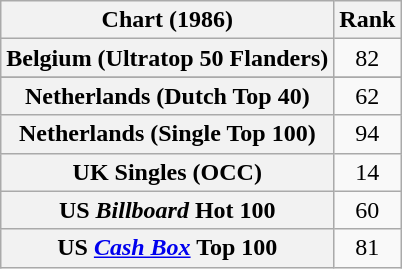<table class="wikitable plainrowheaders sortable">
<tr>
<th>Chart (1986)</th>
<th>Rank</th>
</tr>
<tr>
<th scope="row">Belgium (Ultratop 50 Flanders)</th>
<td style="text-align:center;">82</td>
</tr>
<tr>
</tr>
<tr>
<th scope="row">Netherlands (Dutch Top 40)</th>
<td style="text-align:center;">62</td>
</tr>
<tr>
<th scope="row">Netherlands (Single Top 100)</th>
<td style="text-align:center;">94</td>
</tr>
<tr>
<th scope="row">UK Singles (OCC)</th>
<td style="text-align:center;">14</td>
</tr>
<tr>
<th scope="row">US <em>Billboard</em> Hot 100</th>
<td style="text-align:center;">60</td>
</tr>
<tr>
<th scope="row">US <a href='#'><em>Cash Box</em></a> Top 100</th>
<td align="center">81</td>
</tr>
</table>
